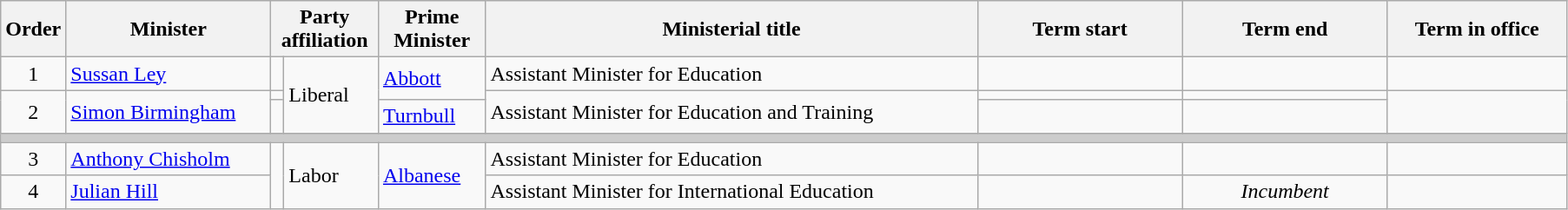<table class="wikitable">
<tr>
<th width=5 bgcolor="#CCCCCC">Order</th>
<th width=150 bgcolor="#CCCCCC">Minister</th>
<th width=75 colspan="2" bgcolor="#CCCCCC">Party affiliation</th>
<th width=75 bgcolor="#CCCCCC">Prime Minister</th>
<th width=370 bgcolor="#CCCCCC">Ministerial title</th>
<th width=150 bgcolor="#CCCCCC">Term start</th>
<th width=150 bgcolor="#CCCCCC">Term end</th>
<th width=130 bgcolor="#CCCCCC">Term in office</th>
</tr>
<tr>
<td align=center>1</td>
<td><a href='#'>Sussan Ley</a></td>
<td></td>
<td rowspan=3>Liberal</td>
<td rowspan=2><a href='#'>Abbott</a></td>
<td>Assistant Minister for Education</td>
<td align=center></td>
<td align=center></td>
<td align=right></td>
</tr>
<tr>
<td rowspan=2 align=center>2</td>
<td rowspan=2><a href='#'>Simon Birmingham</a></td>
<td></td>
<td rowspan=2>Assistant Minister for Education and Training</td>
<td align=center></td>
<td align=center></td>
<td rowspan=2 align=right></td>
</tr>
<tr>
<td></td>
<td><a href='#'>Turnbull</a></td>
<td align=center></td>
<td align=center></td>
</tr>
<tr>
<th colspan=9 style="background: #cccccc;"></th>
</tr>
<tr>
<td align=center>3</td>
<td><a href='#'>Anthony Chisholm</a></td>
<td rowspan=2 ></td>
<td rowspan=2>Labor</td>
<td rowspan=2><a href='#'>Albanese</a></td>
<td>Assistant Minister for Education</td>
<td align=center></td>
<td align=center></td>
<td align=right></td>
</tr>
<tr>
<td align=center>4</td>
<td><a href='#'>Julian Hill</a></td>
<td>Assistant Minister for International Education</td>
<td align=center></td>
<td align=center><em>Incumbent</em></td>
<td align=right></td>
</tr>
</table>
